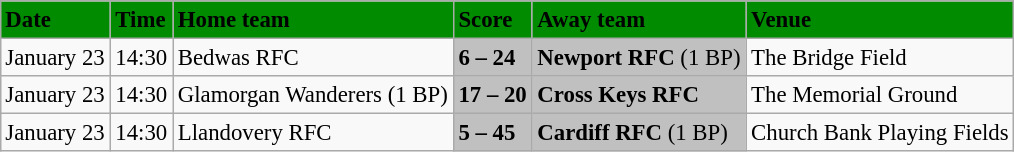<table class="wikitable" style="margin:0.5em auto; font-size:95%">
<tr bgcolor="#008B00">
<td><strong>Date</strong></td>
<td><strong>Time</strong></td>
<td><strong>Home team</strong></td>
<td><strong>Score</strong></td>
<td><strong>Away team</strong></td>
<td><strong>Venue</strong></td>
</tr>
<tr>
<td>January 23</td>
<td>14:30</td>
<td>Bedwas RFC</td>
<td bgcolor="silver"><strong>6 – 24</strong></td>
<td bgcolor="silver"><strong>Newport RFC</strong> (1 BP)</td>
<td>The Bridge Field</td>
</tr>
<tr>
<td>January 23</td>
<td>14:30</td>
<td>Glamorgan Wanderers (1 BP)</td>
<td bgcolor="silver"><strong>17 – 20</strong></td>
<td bgcolor="silver"><strong>Cross Keys RFC</strong></td>
<td>The Memorial Ground</td>
</tr>
<tr>
<td>January 23</td>
<td>14:30</td>
<td>Llandovery RFC</td>
<td bgcolor="silver"><strong>5 – 45</strong></td>
<td bgcolor="silver"><strong>Cardiff RFC</strong> (1 BP)</td>
<td>Church Bank Playing Fields</td>
</tr>
</table>
